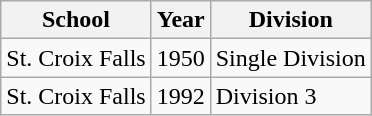<table class="wikitable">
<tr>
<th>School</th>
<th>Year</th>
<th>Division</th>
</tr>
<tr>
<td>St. Croix Falls</td>
<td>1950</td>
<td>Single Division</td>
</tr>
<tr>
<td>St. Croix Falls</td>
<td>1992</td>
<td>Division 3</td>
</tr>
</table>
